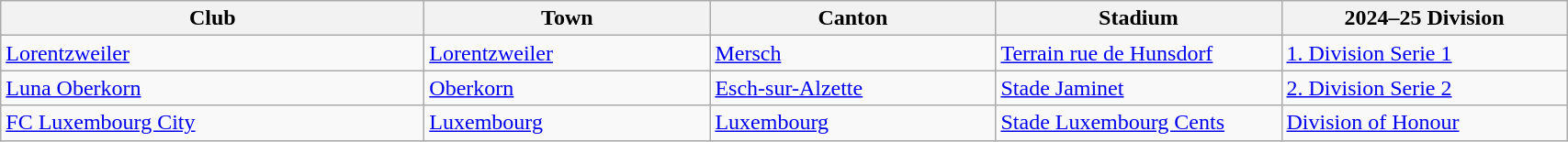<table class="wikitable">
<tr>
<th style="width:300px;">Club</th>
<th style="width:200px;">Town</th>
<th style="width:200px;">Canton</th>
<th style="width:200px;">Stadium</th>
<th style="width:200px;">2024–25 Division</th>
</tr>
<tr>
<td><a href='#'>Lorentzweiler</a></td>
<td><a href='#'>Lorentzweiler</a></td>
<td><a href='#'>Mersch</a></td>
<td><a href='#'>Terrain rue de Hunsdorf</a></td>
<td><a href='#'>1. Division Serie 1</a></td>
</tr>
<tr>
<td><a href='#'>Luna Oberkorn</a></td>
<td><a href='#'>Oberkorn</a></td>
<td><a href='#'>Esch-sur-Alzette</a></td>
<td><a href='#'>Stade Jaminet</a></td>
<td><a href='#'>2. Division Serie 2</a></td>
</tr>
<tr>
<td><a href='#'>FC Luxembourg City</a></td>
<td><a href='#'>Luxembourg</a></td>
<td><a href='#'>Luxembourg</a></td>
<td><a href='#'>Stade Luxembourg Cents</a></td>
<td><a href='#'>Division of Honour</a></td>
</tr>
</table>
